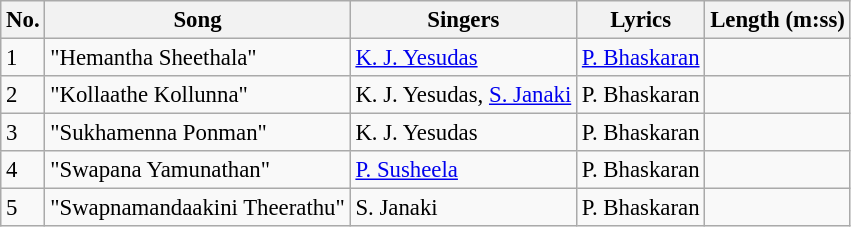<table class="wikitable" style="font-size:95%;">
<tr>
<th>No.</th>
<th>Song</th>
<th>Singers</th>
<th>Lyrics</th>
<th>Length (m:ss)</th>
</tr>
<tr>
<td>1</td>
<td>"Hemantha Sheethala"</td>
<td><a href='#'>K. J. Yesudas</a></td>
<td><a href='#'>P. Bhaskaran</a></td>
<td></td>
</tr>
<tr>
<td>2</td>
<td>"Kollaathe Kollunna"</td>
<td>K. J. Yesudas, <a href='#'>S. Janaki</a></td>
<td>P. Bhaskaran</td>
<td></td>
</tr>
<tr>
<td>3</td>
<td>"Sukhamenna Ponman"</td>
<td>K. J. Yesudas</td>
<td>P. Bhaskaran</td>
<td></td>
</tr>
<tr>
<td>4</td>
<td>"Swapana Yamunathan"</td>
<td><a href='#'>P. Susheela</a></td>
<td>P. Bhaskaran</td>
<td></td>
</tr>
<tr>
<td>5</td>
<td>"Swapnamandaakini Theerathu"</td>
<td>S. Janaki</td>
<td>P. Bhaskaran</td>
<td></td>
</tr>
</table>
